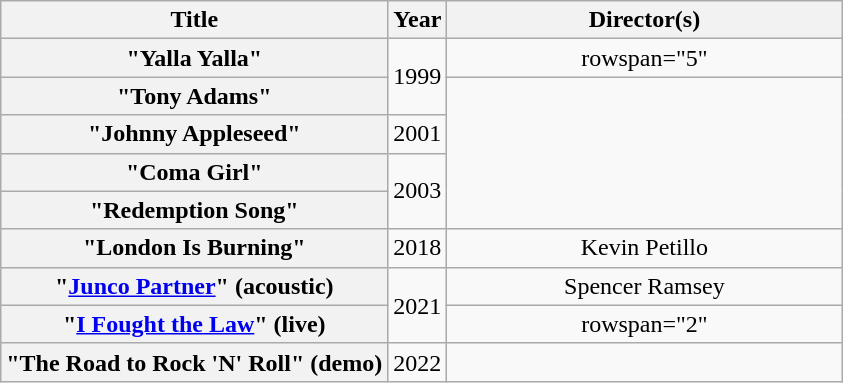<table class="wikitable plainrowheaders" style="text-align:center;">
<tr>
<th scope="col">Title</th>
<th scope="col">Year</th>
<th scope="col" style="width:16em;">Director(s)</th>
</tr>
<tr>
<th scope="row">"Yalla Yalla"</th>
<td rowspan="2">1999</td>
<td>rowspan="5" </td>
</tr>
<tr>
<th scope="row">"Tony Adams"</th>
</tr>
<tr>
<th scope="row">"Johnny Appleseed"</th>
<td>2001</td>
</tr>
<tr>
<th scope="row">"Coma Girl"</th>
<td rowspan="2">2003</td>
</tr>
<tr>
<th scope="row">"Redemption Song"</th>
</tr>
<tr>
<th scope="row">"London Is Burning"</th>
<td>2018</td>
<td>Kevin Petillo</td>
</tr>
<tr>
<th scope="row">"<a href='#'>Junco Partner</a>" (acoustic)</th>
<td rowspan="2">2021</td>
<td>Spencer Ramsey</td>
</tr>
<tr>
<th scope="row">"<a href='#'>I Fought the Law</a>" (live)</th>
<td>rowspan="2" </td>
</tr>
<tr>
<th scope="row">"The Road to Rock 'N' Roll" (demo)</th>
<td>2022</td>
</tr>
</table>
